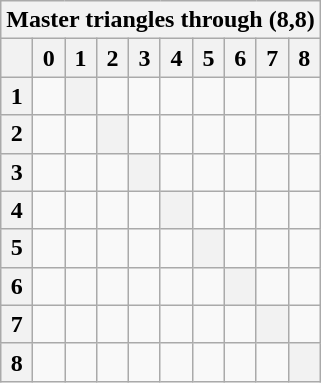<table class="wikitable collapsible collapsed" style="border:1px solid #aaa;">
<tr>
<th colspan="10" bgcolor="#ddd">Master triangles through (8,8)</th>
</tr>
<tr>
<th></th>
<th>0</th>
<th>1</th>
<th>2</th>
<th>3</th>
<th>4</th>
<th>5</th>
<th>6</th>
<th>7</th>
<th>8</th>
</tr>
<tr>
<th>1</th>
<td></td>
<th></th>
<td></td>
<td></td>
<td></td>
<td></td>
<td></td>
<td></td>
<td></td>
</tr>
<tr>
<th>2</th>
<td></td>
<td></td>
<th></th>
<td></td>
<td></td>
<td></td>
<td></td>
<td></td>
<td></td>
</tr>
<tr>
<th>3</th>
<td></td>
<td></td>
<td></td>
<th></th>
<td></td>
<td></td>
<td></td>
<td></td>
<td></td>
</tr>
<tr>
<th>4</th>
<td></td>
<td></td>
<td></td>
<td></td>
<th></th>
<td></td>
<td></td>
<td></td>
<td></td>
</tr>
<tr>
<th>5</th>
<td></td>
<td></td>
<td></td>
<td></td>
<td></td>
<th></th>
<td></td>
<td></td>
<td></td>
</tr>
<tr>
<th>6</th>
<td></td>
<td></td>
<td></td>
<td></td>
<td></td>
<td></td>
<th></th>
<td></td>
<td></td>
</tr>
<tr>
<th>7</th>
<td></td>
<td></td>
<td></td>
<td></td>
<td></td>
<td></td>
<td></td>
<th></th>
<td></td>
</tr>
<tr>
<th>8</th>
<td></td>
<td></td>
<td></td>
<td></td>
<td></td>
<td></td>
<td></td>
<td></td>
<th></th>
</tr>
</table>
